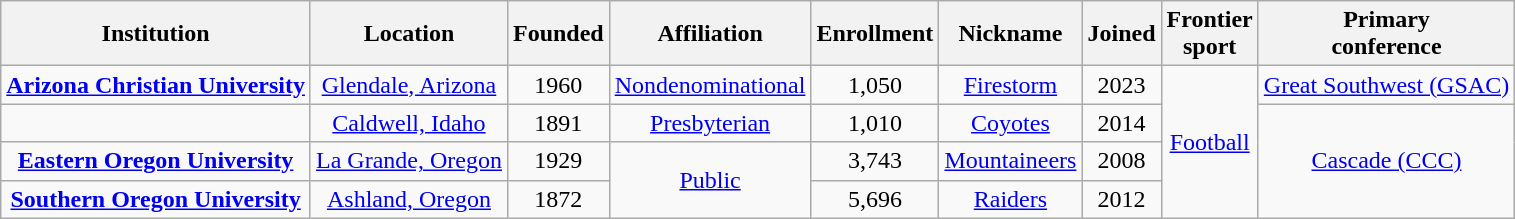<table class="wikitable sortable" style="text-align:center">
<tr>
<th>Institution</th>
<th>Location</th>
<th>Founded</th>
<th>Affiliation</th>
<th>Enrollment</th>
<th>Nickname</th>
<th>Joined</th>
<th>Frontier<br>sport</th>
<th>Primary<br>conference</th>
</tr>
<tr>
<td><strong><a href='#'>Arizona Christian University</a></strong></td>
<td><a href='#'>Glendale, Arizona</a></td>
<td>1960</td>
<td><a href='#'>Nondenominational</a></td>
<td>1,050</td>
<td><a href='#'>Firestorm</a></td>
<td>2023</td>
<td rowspan="4"><a href='#'>Football</a></td>
<td><a href='#'>Great Southwest (GSAC)</a></td>
</tr>
<tr>
<td></td>
<td><a href='#'>Caldwell, Idaho</a></td>
<td>1891</td>
<td><a href='#'>Presbyterian</a><br></td>
<td>1,010</td>
<td><a href='#'>Coyotes</a></td>
<td>2014</td>
<td rowspan="3"><a href='#'>Cascade (CCC)</a></td>
</tr>
<tr>
<td><strong><a href='#'>Eastern Oregon University</a></strong></td>
<td><a href='#'>La Grande, Oregon</a></td>
<td>1929</td>
<td rowspan="2"><a href='#'>Public</a></td>
<td>3,743</td>
<td><a href='#'>Mountaineers</a></td>
<td>2008</td>
</tr>
<tr>
<td><strong><a href='#'>Southern Oregon University</a></strong></td>
<td><a href='#'>Ashland, Oregon</a></td>
<td>1872</td>
<td>5,696</td>
<td><a href='#'>Raiders</a></td>
<td>2012</td>
</tr>
</table>
